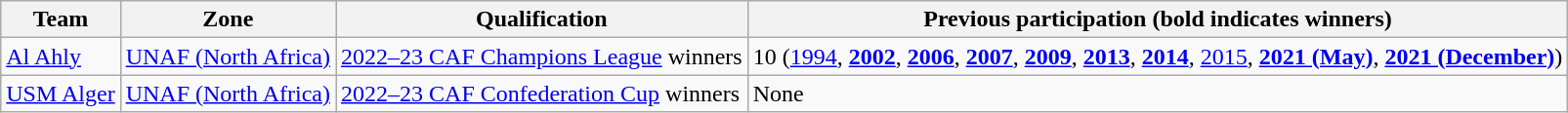<table class="wikitable">
<tr>
<th>Team</th>
<th>Zone</th>
<th>Qualification</th>
<th>Previous participation (bold indicates winners)</th>
</tr>
<tr>
<td> <a href='#'>Al Ahly</a></td>
<td><a href='#'>UNAF (North Africa)</a></td>
<td><a href='#'>2022–23 CAF Champions League</a> winners</td>
<td>10 (<a href='#'>1994</a>, <strong><a href='#'>2002</a></strong>, <strong><a href='#'>2006</a></strong>, <strong><a href='#'>2007</a></strong>, <strong><a href='#'>2009</a></strong>, <strong><a href='#'>2013</a></strong>, <strong><a href='#'>2014</a></strong>, <a href='#'>2015</a>, <strong><a href='#'>2021 (May)</a></strong>, <strong><a href='#'>2021 (December)</a></strong>)</td>
</tr>
<tr>
<td> <a href='#'>USM Alger</a></td>
<td><a href='#'>UNAF (North Africa)</a></td>
<td><a href='#'>2022–23 CAF Confederation Cup</a> winners</td>
<td>None</td>
</tr>
</table>
